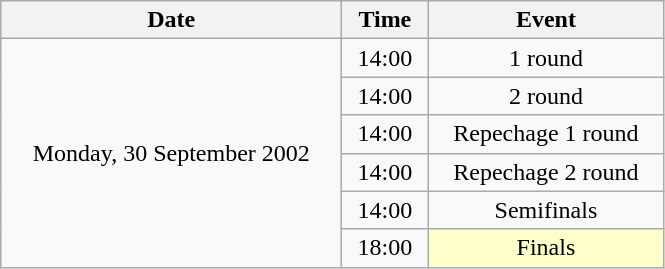<table class = "wikitable" style="text-align:center;">
<tr>
<th width=220>Date</th>
<th width=50>Time</th>
<th width=150>Event</th>
</tr>
<tr>
<td rowspan=6>Monday, 30 September 2002</td>
<td>14:00</td>
<td>1 round</td>
</tr>
<tr>
<td>14:00</td>
<td>2 round</td>
</tr>
<tr>
<td>14:00</td>
<td>Repechage 1 round</td>
</tr>
<tr>
<td>14:00</td>
<td>Repechage 2 round</td>
</tr>
<tr>
<td>14:00</td>
<td>Semifinals</td>
</tr>
<tr>
<td>18:00</td>
<td bgcolor=ffffcc>Finals</td>
</tr>
</table>
